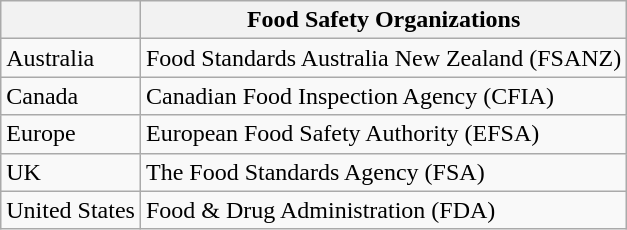<table class="wikitable">
<tr>
<th></th>
<th>Food Safety Organizations</th>
</tr>
<tr>
<td>Australia</td>
<td>Food Standards Australia New Zealand (FSANZ)</td>
</tr>
<tr>
<td>Canada</td>
<td>Canadian Food Inspection Agency (CFIA)</td>
</tr>
<tr>
<td>Europe</td>
<td>European Food Safety Authority (EFSA)</td>
</tr>
<tr>
<td>UK</td>
<td>The Food Standards Agency (FSA)</td>
</tr>
<tr>
<td>United States</td>
<td>Food & Drug Administration (FDA)</td>
</tr>
</table>
